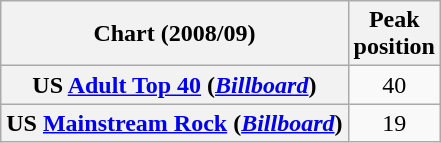<table class="wikitable sortable plainrowheaders" style="text-align:center">
<tr>
<th>Chart (2008/09)</th>
<th>Peak<br>position</th>
</tr>
<tr>
<th scope="row">US <a href='#'>Adult Top 40</a> (<em><a href='#'>Billboard</a></em>)</th>
<td align="center">40</td>
</tr>
<tr>
<th scope="row">US <a href='#'>Mainstream Rock</a> (<em><a href='#'>Billboard</a></em>)</th>
<td align="center">19</td>
</tr>
</table>
